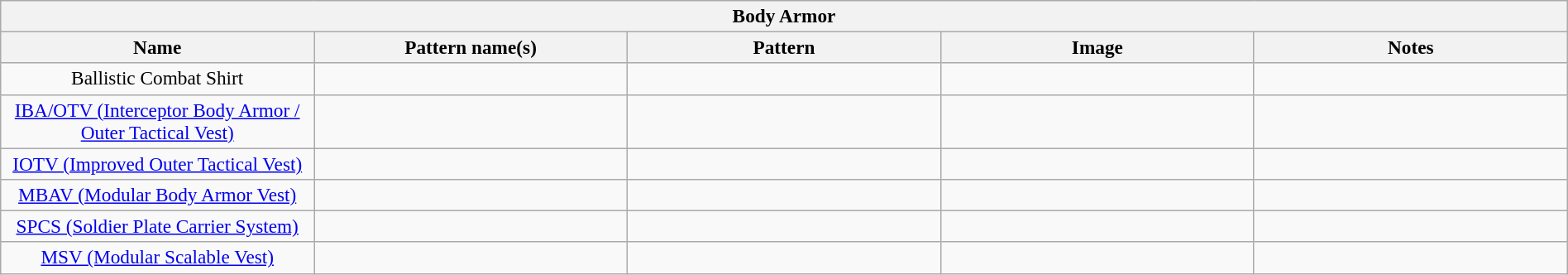<table class="wikitable"  style="width:100%; text-align:center; font-size:97%;">
<tr>
<th colspan="5">Body Armor</th>
</tr>
<tr>
<th width=20%>Name</th>
<th width=20%>Pattern name(s)</th>
<th width=20%>Pattern</th>
<th width=20%>Image</th>
<th width=25%>Notes</th>
</tr>
<tr>
<td>Ballistic Combat Shirt</td>
<td></td>
<td></td>
<td></td>
<td></td>
</tr>
<tr>
<td><a href='#'>IBA/OTV (Interceptor Body Armor / Outer Tactical Vest)</a></td>
<td></td>
<td></td>
<td></td>
<td></td>
</tr>
<tr>
<td><a href='#'>IOTV (Improved Outer Tactical Vest)</a></td>
<td></td>
<td></td>
<td></td>
<td></td>
</tr>
<tr>
<td><a href='#'>MBAV (Modular Body Armor Vest)</a></td>
<td></td>
<td></td>
<td></td>
<td></td>
</tr>
<tr>
<td><a href='#'>SPCS (Soldier Plate Carrier System)</a></td>
<td></td>
<td></td>
<td></td>
<td></td>
</tr>
<tr>
<td><a href='#'>MSV (Modular Scalable Vest)</a></td>
<td></td>
<td></td>
<td></td>
<td></td>
</tr>
</table>
